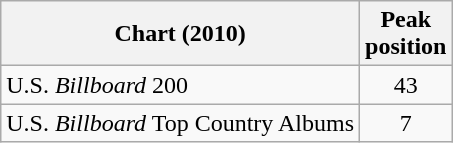<table class="wikitable">
<tr>
<th>Chart (2010)</th>
<th>Peak<br>position</th>
</tr>
<tr>
<td>U.S. <em>Billboard</em> 200</td>
<td align="center">43</td>
</tr>
<tr>
<td>U.S. <em>Billboard</em> Top Country Albums</td>
<td align="center">7</td>
</tr>
</table>
